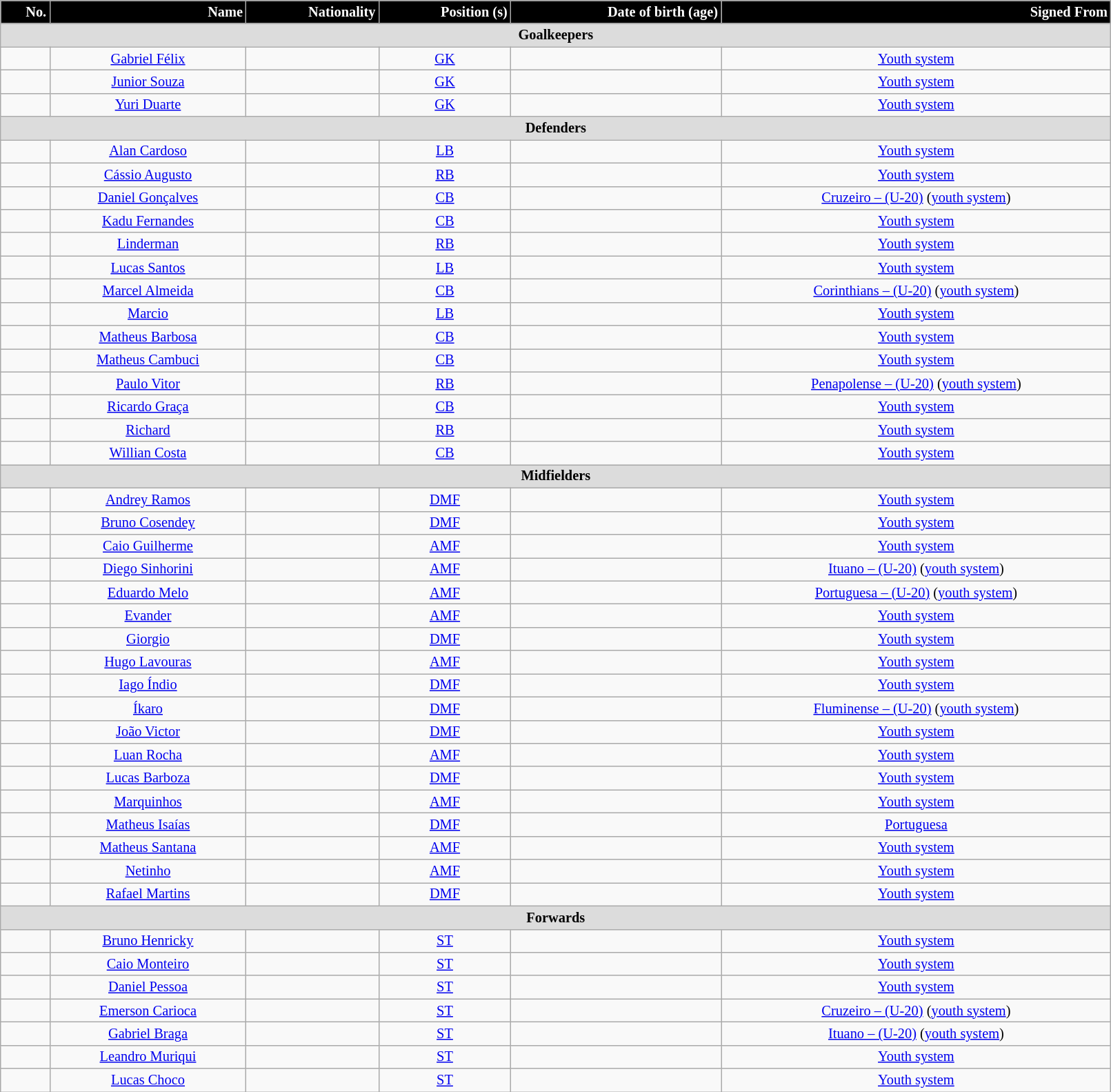<table class="wikitable"  style="text-align:center; font-size:85%; width:85%;">
<tr>
<th style="background:black; color:white; text-align:right;">No.</th>
<th style="background:black; color:white; text-align:right;">Name</th>
<th style="background:black; color:white; text-align:right;">Nationality</th>
<th style="background:black; color:white; text-align:right;">Position (s)</th>
<th style="background:black; color:white; text-align:right;">Date of birth (age)</th>
<th style="background:black; color:white; text-align:right;">Signed From</th>
</tr>
<tr>
<th colspan="6"  style="background:#dcdcdc; text-align:center;">Goalkeepers</th>
</tr>
<tr>
<td></td>
<td><a href='#'>Gabriel Félix</a></td>
<td></td>
<td><a href='#'>GK</a></td>
<td></td>
<td><a href='#'>Youth system</a></td>
</tr>
<tr>
<td></td>
<td><a href='#'>Junior Souza</a></td>
<td></td>
<td><a href='#'>GK</a></td>
<td></td>
<td><a href='#'>Youth system</a></td>
</tr>
<tr>
<td></td>
<td><a href='#'>Yuri Duarte</a></td>
<td></td>
<td><a href='#'>GK</a></td>
<td></td>
<td><a href='#'>Youth system</a></td>
</tr>
<tr>
<th colspan="6"  style="background:#dcdcdc; text-align:center;">Defenders</th>
</tr>
<tr>
<td></td>
<td><a href='#'>Alan Cardoso</a></td>
<td></td>
<td><a href='#'>LB</a></td>
<td></td>
<td><a href='#'>Youth system</a></td>
</tr>
<tr>
<td></td>
<td><a href='#'>Cássio Augusto</a></td>
<td></td>
<td><a href='#'>RB</a></td>
<td></td>
<td><a href='#'>Youth system</a></td>
</tr>
<tr>
<td></td>
<td><a href='#'>Daniel Gonçalves</a></td>
<td></td>
<td><a href='#'>CB</a></td>
<td></td>
<td> <a href='#'>Cruzeiro – (U-20)</a> (<a href='#'>youth system</a>)</td>
</tr>
<tr>
<td></td>
<td><a href='#'>Kadu Fernandes</a></td>
<td></td>
<td><a href='#'>CB</a></td>
<td></td>
<td><a href='#'>Youth system</a></td>
</tr>
<tr>
<td></td>
<td><a href='#'>Linderman</a></td>
<td></td>
<td><a href='#'>RB</a></td>
<td></td>
<td><a href='#'>Youth system</a></td>
</tr>
<tr>
<td></td>
<td><a href='#'>Lucas Santos</a></td>
<td></td>
<td><a href='#'>LB</a></td>
<td></td>
<td><a href='#'>Youth system</a></td>
</tr>
<tr>
<td></td>
<td><a href='#'>Marcel Almeida</a></td>
<td></td>
<td><a href='#'>CB</a></td>
<td></td>
<td> <a href='#'>Corinthians – (U-20)</a> (<a href='#'>youth system</a>)</td>
</tr>
<tr>
<td></td>
<td><a href='#'>Marcio</a></td>
<td></td>
<td><a href='#'>LB</a></td>
<td></td>
<td><a href='#'>Youth system</a></td>
</tr>
<tr>
<td></td>
<td><a href='#'>Matheus Barbosa</a></td>
<td></td>
<td><a href='#'>CB</a></td>
<td></td>
<td><a href='#'>Youth system</a></td>
</tr>
<tr>
<td></td>
<td><a href='#'>Matheus Cambuci</a></td>
<td></td>
<td><a href='#'>CB</a></td>
<td></td>
<td><a href='#'>Youth system</a></td>
</tr>
<tr>
<td></td>
<td><a href='#'>Paulo Vitor</a></td>
<td></td>
<td><a href='#'>RB</a></td>
<td></td>
<td> <a href='#'>Penapolense – (U-20)</a> (<a href='#'>youth system</a>)</td>
</tr>
<tr>
<td></td>
<td><a href='#'>Ricardo Graça</a></td>
<td></td>
<td><a href='#'>CB</a></td>
<td></td>
<td><a href='#'>Youth system</a></td>
</tr>
<tr>
<td></td>
<td><a href='#'>Richard</a></td>
<td></td>
<td><a href='#'>RB</a></td>
<td></td>
<td><a href='#'>Youth system</a></td>
</tr>
<tr>
<td></td>
<td><a href='#'>Willian Costa</a></td>
<td></td>
<td><a href='#'>CB</a></td>
<td></td>
<td><a href='#'>Youth system</a></td>
</tr>
<tr>
<th colspan="7"  style="background:#dcdcdc; text-align:center;">Midfielders</th>
</tr>
<tr>
<td></td>
<td><a href='#'>Andrey Ramos</a></td>
<td></td>
<td><a href='#'>DMF</a></td>
<td></td>
<td><a href='#'>Youth system</a></td>
</tr>
<tr>
<td></td>
<td><a href='#'>Bruno Cosendey</a></td>
<td></td>
<td><a href='#'>DMF</a></td>
<td></td>
<td><a href='#'>Youth system</a></td>
</tr>
<tr>
<td></td>
<td><a href='#'>Caio Guilherme</a></td>
<td></td>
<td><a href='#'>AMF</a></td>
<td></td>
<td><a href='#'>Youth system</a></td>
</tr>
<tr>
<td></td>
<td><a href='#'>Diego Sinhorini</a></td>
<td></td>
<td><a href='#'>AMF</a></td>
<td></td>
<td> <a href='#'>Ituano – (U-20)</a> (<a href='#'>youth system</a>)</td>
</tr>
<tr>
<td></td>
<td><a href='#'>Eduardo Melo</a></td>
<td></td>
<td><a href='#'>AMF</a></td>
<td></td>
<td> <a href='#'>Portuguesa – (U-20)</a> (<a href='#'>youth system</a>)</td>
</tr>
<tr>
<td></td>
<td><a href='#'>Evander</a></td>
<td></td>
<td><a href='#'>AMF</a></td>
<td></td>
<td><a href='#'>Youth system</a></td>
</tr>
<tr>
<td></td>
<td><a href='#'>Giorgio</a></td>
<td></td>
<td><a href='#'>DMF</a></td>
<td></td>
<td><a href='#'>Youth system</a></td>
</tr>
<tr>
<td></td>
<td><a href='#'>Hugo Lavouras</a></td>
<td></td>
<td><a href='#'>AMF</a></td>
<td></td>
<td><a href='#'>Youth system</a></td>
</tr>
<tr>
<td></td>
<td><a href='#'>Iago Índio</a></td>
<td></td>
<td><a href='#'>DMF</a></td>
<td></td>
<td><a href='#'>Youth system</a></td>
</tr>
<tr>
<td></td>
<td><a href='#'>Íkaro</a></td>
<td></td>
<td><a href='#'>DMF</a></td>
<td></td>
<td> <a href='#'>Fluminense – (U-20)</a> (<a href='#'>youth system</a>)</td>
</tr>
<tr>
<td></td>
<td><a href='#'>João Victor</a></td>
<td></td>
<td><a href='#'>DMF</a></td>
<td></td>
<td><a href='#'>Youth system</a></td>
</tr>
<tr>
<td></td>
<td><a href='#'>Luan Rocha</a></td>
<td></td>
<td><a href='#'>AMF</a></td>
<td></td>
<td><a href='#'>Youth system</a></td>
</tr>
<tr>
<td></td>
<td><a href='#'>Lucas Barboza</a></td>
<td></td>
<td><a href='#'>DMF</a></td>
<td></td>
<td><a href='#'>Youth system</a></td>
</tr>
<tr>
<td></td>
<td><a href='#'>Marquinhos</a></td>
<td></td>
<td><a href='#'>AMF</a></td>
<td></td>
<td><a href='#'>Youth system</a></td>
</tr>
<tr>
<td></td>
<td><a href='#'>Matheus Isaías</a></td>
<td></td>
<td><a href='#'>DMF</a></td>
<td></td>
<td> <a href='#'>Portuguesa</a></td>
</tr>
<tr>
<td></td>
<td><a href='#'>Matheus Santana</a></td>
<td></td>
<td><a href='#'>AMF</a></td>
<td></td>
<td><a href='#'>Youth system</a></td>
</tr>
<tr>
<td></td>
<td><a href='#'>Netinho</a></td>
<td></td>
<td><a href='#'>AMF</a></td>
<td></td>
<td><a href='#'>Youth system</a></td>
</tr>
<tr>
<td></td>
<td><a href='#'>Rafael Martins</a></td>
<td></td>
<td><a href='#'>DMF</a></td>
<td></td>
<td><a href='#'>Youth system</a></td>
</tr>
<tr>
<th colspan="11"  style="background:#dcdcdc; text-align:center;">Forwards</th>
</tr>
<tr>
<td></td>
<td><a href='#'>Bruno Henricky</a></td>
<td></td>
<td><a href='#'>ST</a></td>
<td></td>
<td><a href='#'>Youth system</a></td>
</tr>
<tr>
<td></td>
<td><a href='#'>Caio Monteiro</a></td>
<td></td>
<td><a href='#'>ST</a></td>
<td></td>
<td><a href='#'>Youth system</a></td>
</tr>
<tr>
<td></td>
<td><a href='#'>Daniel Pessoa</a></td>
<td></td>
<td><a href='#'>ST</a></td>
<td></td>
<td><a href='#'>Youth system</a></td>
</tr>
<tr>
<td></td>
<td><a href='#'>Emerson Carioca</a></td>
<td></td>
<td><a href='#'>ST</a></td>
<td></td>
<td> <a href='#'>Cruzeiro – (U-20)</a> (<a href='#'>youth system</a>)</td>
</tr>
<tr>
<td></td>
<td><a href='#'>Gabriel Braga</a></td>
<td></td>
<td><a href='#'>ST</a></td>
<td></td>
<td> <a href='#'>Ituano – (U-20)</a> (<a href='#'>youth system</a>)</td>
</tr>
<tr>
<td></td>
<td><a href='#'>Leandro Muriqui</a></td>
<td></td>
<td><a href='#'>ST</a></td>
<td></td>
<td><a href='#'>Youth system</a></td>
</tr>
<tr>
<td></td>
<td><a href='#'>Lucas Choco</a></td>
<td></td>
<td><a href='#'>ST</a></td>
<td></td>
<td><a href='#'>Youth system</a></td>
</tr>
</table>
